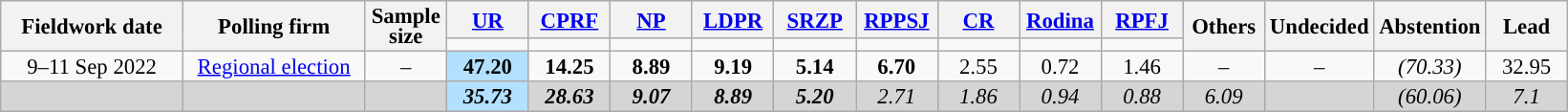<table class=wikitable style="font-size:95%; line-height:14px; text-align:center">
<tr>
<th style=width:120px; rowspan=2>Fieldwork date</th>
<th style=width:120px; rowspan=2>Polling firm</th>
<th style=width:50px; rowspan=2>Sample<br>size</th>
<th style="width:50px;"><a href='#'>UR</a></th>
<th style="width:50px;"><a href='#'>CPRF</a></th>
<th style="width:50px;"><a href='#'>NP</a></th>
<th style="width:50px;"><a href='#'>LDPR</a></th>
<th style="width:50px;"><a href='#'>SRZP</a></th>
<th style="width:50px;"><a href='#'>RPPSJ</a></th>
<th style="width:50px;"><a href='#'>CR</a></th>
<th style="width:50px;"><a href='#'>Rodina</a></th>
<th style="width:50px;"><a href='#'>RPFJ</a></th>
<th style="width:50px;" rowspan=2>Others</th>
<th style="width:50px;" rowspan=2>Undecided</th>
<th style="width:50px;" rowspan=2>Abstention</th>
<th style="width:50px;" rowspan="2">Lead</th>
</tr>
<tr>
<td bgcolor=></td>
<td bgcolor=></td>
<td bgcolor=></td>
<td bgcolor=></td>
<td bgcolor=></td>
<td bgcolor=></td>
<td bgcolor=></td>
<td bgcolor=></td>
<td bgcolor=></td>
</tr>
<tr>
<td>9–11 Sep 2022</td>
<td><a href='#'>Regional election</a></td>
<td>–</td>
<td style="background:#B3E0FF"><strong>47.20</strong></td>
<td><strong>14.25</strong></td>
<td><strong>8.89</strong></td>
<td><strong>9.19</strong></td>
<td><strong>5.14</strong></td>
<td><strong>6.70</strong></td>
<td>2.55</td>
<td>0.72</td>
<td>1.46</td>
<td>–</td>
<td>–</td>
<td><em>(70.33)</em></td>
<td style="background:">32.95</td>
</tr>
<tr style="background:#D5D5D5">
<td></td>
<td></td>
<td></td>
<td style="background:#B3E0FF"><strong><em>35.73</em></strong></td>
<td><strong><em>28.63</em></strong></td>
<td><strong><em>9.07</em></strong></td>
<td><strong><em>8.89</em></strong></td>
<td><strong><em>5.20</em></strong></td>
<td><em>2.71</em></td>
<td><em>1.86</em></td>
<td><em>0.94</em></td>
<td><em>0.88</em></td>
<td><em>6.09</em></td>
<td></td>
<td><em>(60.06)</em></td>
<td style="background:"><em>7.1</em></td>
</tr>
</table>
